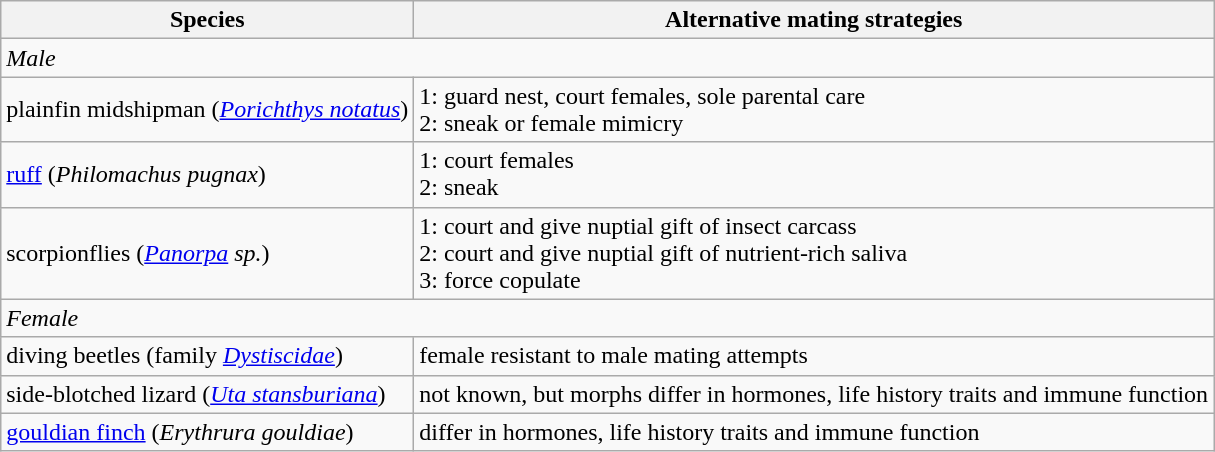<table class="wikitable">
<tr>
<th>Species</th>
<th>Alternative mating strategies</th>
</tr>
<tr>
<td colspan="2"><em>Male</em></td>
</tr>
<tr>
<td>plainfin midshipman (<em><a href='#'>Porichthys notatus</a></em>)</td>
<td>1: guard nest, court females, sole parental care<br>2: sneak or female mimicry</td>
</tr>
<tr>
<td><a href='#'>ruff</a> (<em>Philomachus pugnax</em>)</td>
<td>1: court females<br>2: sneak</td>
</tr>
<tr>
<td>scorpionflies (<em><a href='#'>Panorpa</a> sp.</em>)</td>
<td>1: court and give nuptial gift of insect carcass<br>2: court and give nuptial gift of nutrient-rich saliva<br>3: force copulate</td>
</tr>
<tr>
<td colspan="2"><em>Female</em></td>
</tr>
<tr>
<td>diving beetles (family <em><a href='#'>Dystiscidae</a></em>)</td>
<td>female resistant to male mating attempts</td>
</tr>
<tr>
<td>side-blotched lizard (<em><a href='#'>Uta stansburiana</a></em>)</td>
<td>not known, but morphs differ in hormones, life history traits and immune function</td>
</tr>
<tr>
<td><a href='#'>gouldian finch</a> (<em>Erythrura gouldiae</em>)</td>
<td>differ in hormones, life history traits and immune function</td>
</tr>
</table>
